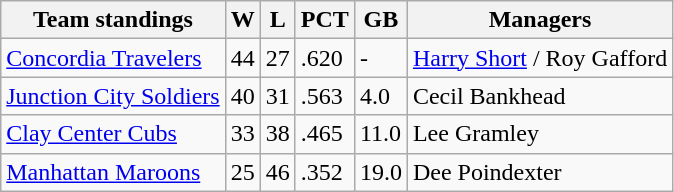<table class="wikitable">
<tr>
<th>Team standings</th>
<th>W</th>
<th>L</th>
<th>PCT</th>
<th>GB</th>
<th>Managers</th>
</tr>
<tr>
<td><a href='#'>Concordia Travelers</a></td>
<td>44</td>
<td>27</td>
<td>.620</td>
<td>-</td>
<td><a href='#'>Harry Short</a> / Roy Gafford</td>
</tr>
<tr>
<td><a href='#'>Junction City Soldiers</a></td>
<td>40</td>
<td>31</td>
<td>.563</td>
<td>4.0</td>
<td>Cecil Bankhead</td>
</tr>
<tr>
<td><a href='#'>Clay Center Cubs</a></td>
<td>33</td>
<td>38</td>
<td>.465</td>
<td>11.0</td>
<td>Lee Gramley</td>
</tr>
<tr>
<td><a href='#'>Manhattan Maroons</a></td>
<td>25</td>
<td>46</td>
<td>.352</td>
<td>19.0</td>
<td>Dee Poindexter</td>
</tr>
</table>
